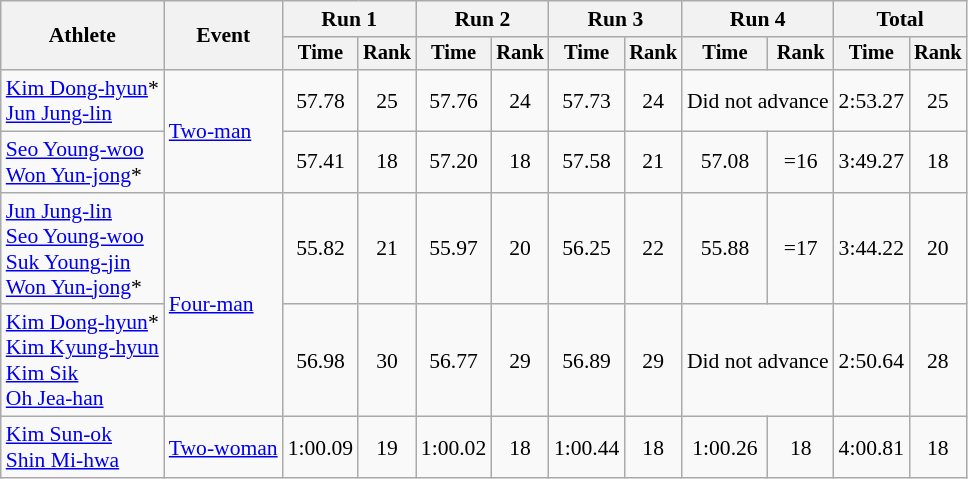<table class="wikitable" style="font-size:90%">
<tr>
<th rowspan="2">Athlete</th>
<th rowspan="2">Event</th>
<th colspan="2">Run 1</th>
<th colspan="2">Run 2</th>
<th colspan="2">Run 3</th>
<th colspan="2">Run 4</th>
<th colspan="2">Total</th>
</tr>
<tr style="font-size:95%">
<th>Time</th>
<th>Rank</th>
<th>Time</th>
<th>Rank</th>
<th>Time</th>
<th>Rank</th>
<th>Time</th>
<th>Rank</th>
<th>Time</th>
<th>Rank</th>
</tr>
<tr align=center>
<td align=left><a href='#'>Kim Dong-hyun</a>*<br><a href='#'>Jun Jung-lin</a></td>
<td align=left rowspan=2><a href='#'>Two-man</a></td>
<td>57.78</td>
<td>25</td>
<td>57.76</td>
<td>24</td>
<td>57.73</td>
<td>24</td>
<td colspan=2>Did not advance</td>
<td>2:53.27</td>
<td>25</td>
</tr>
<tr align=center>
<td align=left><a href='#'>Seo Young-woo</a><br><a href='#'>Won Yun-jong</a>*</td>
<td>57.41</td>
<td>18</td>
<td>57.20</td>
<td>18</td>
<td>57.58</td>
<td>21</td>
<td>57.08</td>
<td>=16</td>
<td>3:49.27</td>
<td>18</td>
</tr>
<tr align=center>
<td align=left><a href='#'>Jun Jung-lin</a><br><a href='#'>Seo Young-woo</a><br><a href='#'>Suk Young-jin</a><br><a href='#'>Won Yun-jong</a>*</td>
<td align=left rowspan=2><a href='#'>Four-man</a></td>
<td>55.82</td>
<td>21</td>
<td>55.97</td>
<td>20</td>
<td>56.25</td>
<td>22</td>
<td>55.88</td>
<td>=17</td>
<td>3:44.22</td>
<td>20</td>
</tr>
<tr align=center>
<td align=left><a href='#'>Kim Dong-hyun</a>*<br><a href='#'>Kim Kyung-hyun</a><br><a href='#'>Kim Sik</a><br><a href='#'>Oh Jea-han</a></td>
<td>56.98</td>
<td>30</td>
<td>56.77</td>
<td>29</td>
<td>56.89</td>
<td>29</td>
<td colspan=2>Did not advance</td>
<td>2:50.64</td>
<td>28</td>
</tr>
<tr align=center>
<td align=left><a href='#'>Kim Sun-ok</a><br><a href='#'>Shin Mi-hwa</a></td>
<td align=left><a href='#'>Two-woman</a></td>
<td>1:00.09</td>
<td>19</td>
<td>1:00.02</td>
<td>18</td>
<td>1:00.44</td>
<td>18</td>
<td>1:00.26</td>
<td>18</td>
<td>4:00.81</td>
<td>18</td>
</tr>
</table>
